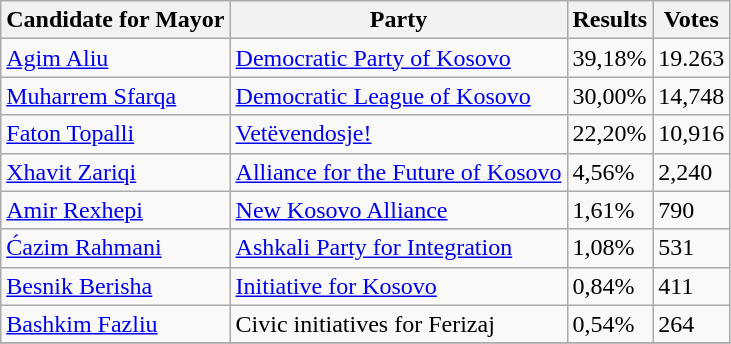<table class=wikitable>
<tr>
<th>Candidate for Mayor</th>
<th>Party</th>
<th>Results</th>
<th>Votes</th>
</tr>
<tr>
<td><a href='#'>Agim Aliu</a></td>
<td><a href='#'>Democratic Party of Kosovo</a></td>
<td>39,18%</td>
<td>19.263</td>
</tr>
<tr>
<td><a href='#'>Muharrem Sfarqa</a></td>
<td><a href='#'>Democratic League of Kosovo</a></td>
<td>30,00%</td>
<td>14,748</td>
</tr>
<tr>
<td><a href='#'>Faton Topalli</a></td>
<td><a href='#'>Vetëvendosje!</a></td>
<td>22,20%</td>
<td>10,916</td>
</tr>
<tr>
<td><a href='#'>Xhavit Zariqi</a></td>
<td><a href='#'>Alliance for the Future of Kosovo</a></td>
<td>4,56%</td>
<td>2,240</td>
</tr>
<tr>
<td><a href='#'>Amir Rexhepi</a></td>
<td><a href='#'>New Kosovo Alliance</a></td>
<td>1,61%</td>
<td>790</td>
</tr>
<tr>
<td><a href='#'>Ćazim Rahmani</a></td>
<td><a href='#'>Ashkali Party for Integration</a></td>
<td>1,08%</td>
<td>531</td>
</tr>
<tr>
<td><a href='#'>Besnik Berisha</a></td>
<td><a href='#'>Initiative for Kosovo</a></td>
<td>0,84%</td>
<td>411</td>
</tr>
<tr>
<td><a href='#'>Bashkim Fazliu</a></td>
<td>Civic initiatives for Ferizaj</td>
<td>0,54%</td>
<td>264</td>
</tr>
<tr>
</tr>
</table>
